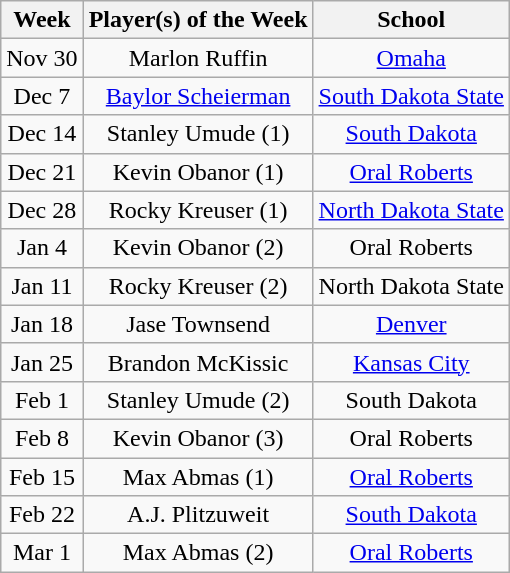<table class=wikitable style="text-align:center">
<tr>
<th>Week</th>
<th>Player(s) of the Week</th>
<th>School</th>
</tr>
<tr>
<td>Nov 30</td>
<td>Marlon Ruffin</td>
<td><a href='#'>Omaha</a></td>
</tr>
<tr>
<td>Dec 7</td>
<td><a href='#'>Baylor Scheierman</a></td>
<td><a href='#'>South Dakota State</a></td>
</tr>
<tr>
<td>Dec 14</td>
<td>Stanley Umude (1)</td>
<td><a href='#'>South Dakota</a></td>
</tr>
<tr>
<td>Dec 21</td>
<td>Kevin Obanor (1)</td>
<td><a href='#'>Oral Roberts</a></td>
</tr>
<tr>
<td>Dec 28</td>
<td>Rocky Kreuser (1)</td>
<td><a href='#'>North Dakota State</a></td>
</tr>
<tr>
<td>Jan 4</td>
<td>Kevin Obanor (2)</td>
<td>Oral Roberts</td>
</tr>
<tr>
<td>Jan 11</td>
<td>Rocky Kreuser (2)</td>
<td>North Dakota State</td>
</tr>
<tr>
<td>Jan 18</td>
<td>Jase Townsend</td>
<td><a href='#'>Denver</a></td>
</tr>
<tr>
<td>Jan 25</td>
<td>Brandon McKissic</td>
<td><a href='#'>Kansas City</a></td>
</tr>
<tr>
<td>Feb 1</td>
<td>Stanley Umude (2)</td>
<td>South Dakota</td>
</tr>
<tr>
<td>Feb 8</td>
<td>Kevin Obanor (3)</td>
<td>Oral Roberts</td>
</tr>
<tr>
<td>Feb 15</td>
<td>Max Abmas (1)</td>
<td><a href='#'>Oral Roberts</a></td>
</tr>
<tr>
<td>Feb 22</td>
<td>A.J. Plitzuweit</td>
<td><a href='#'>South Dakota</a></td>
</tr>
<tr>
<td>Mar 1</td>
<td>Max Abmas (2)</td>
<td><a href='#'>Oral Roberts</a></td>
</tr>
</table>
